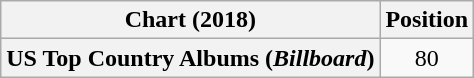<table class="wikitable plainrowheaders" style="text-align:center">
<tr>
<th scope="col">Chart (2018)</th>
<th scope="col">Position</th>
</tr>
<tr>
<th scope="row">US Top Country Albums (<em>Billboard</em>)</th>
<td>80</td>
</tr>
</table>
